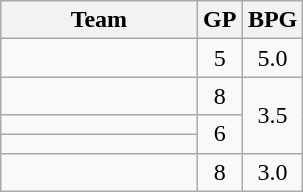<table class=wikitable>
<tr>
<th>Team</th>
<th width="15%">GP</th>
<th width="20%">BPG</th>
</tr>
<tr>
<td></td>
<td align=center>5</td>
<td align=center>5.0</td>
</tr>
<tr>
<td></td>
<td align=center>8</td>
<td align=center rowspan=3>3.5</td>
</tr>
<tr>
<td></td>
<td align=center rowspan=2>6</td>
</tr>
<tr>
<td></td>
</tr>
<tr>
<td></td>
<td align=center>8</td>
<td align=center>3.0</td>
</tr>
</table>
